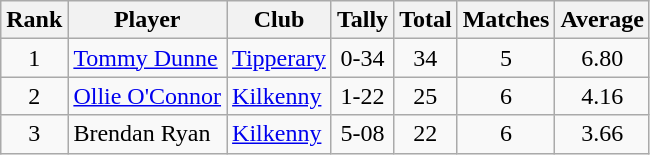<table class="wikitable">
<tr>
<th>Rank</th>
<th>Player</th>
<th>Club</th>
<th>Tally</th>
<th>Total</th>
<th>Matches</th>
<th>Average</th>
</tr>
<tr>
<td rowspan=1 align=center>1</td>
<td><a href='#'>Tommy Dunne</a></td>
<td><a href='#'>Tipperary</a></td>
<td align=center>0-34</td>
<td align=center>34</td>
<td align=center>5</td>
<td align=center>6.80</td>
</tr>
<tr>
<td rowspan=1 align=center>2</td>
<td><a href='#'>Ollie O'Connor</a></td>
<td><a href='#'>Kilkenny</a></td>
<td align=center>1-22</td>
<td align=center>25</td>
<td align=center>6</td>
<td align=center>4.16</td>
</tr>
<tr>
<td rowspan=1 align=center>3</td>
<td>Brendan Ryan</td>
<td><a href='#'>Kilkenny</a></td>
<td align=center>5-08</td>
<td align=center>22</td>
<td align=center>6</td>
<td align=center>3.66</td>
</tr>
</table>
